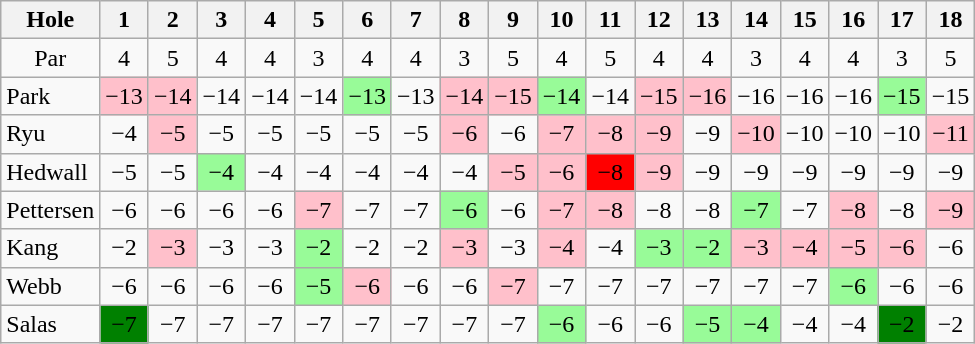<table class="wikitable" style="text-align:center">
<tr>
<th>Hole</th>
<th>1</th>
<th>2</th>
<th>3</th>
<th>4</th>
<th>5</th>
<th>6</th>
<th>7</th>
<th>8</th>
<th>9</th>
<th>10</th>
<th>11</th>
<th>12</th>
<th>13</th>
<th>14</th>
<th>15</th>
<th>16</th>
<th>17</th>
<th>18</th>
</tr>
<tr>
<td>Par</td>
<td>4</td>
<td>5</td>
<td>4</td>
<td>4</td>
<td>3</td>
<td>4</td>
<td>4</td>
<td>3</td>
<td>5</td>
<td>4</td>
<td>5</td>
<td>4</td>
<td>4</td>
<td>3</td>
<td>4</td>
<td>4</td>
<td>3</td>
<td>5</td>
</tr>
<tr>
<td align=left> Park</td>
<td style="background: Pink;">−13</td>
<td style="background: Pink;">−14</td>
<td>−14</td>
<td>−14</td>
<td>−14</td>
<td style="background: PaleGreen;">−13</td>
<td>−13</td>
<td style="background: Pink;">−14</td>
<td style="background: Pink;">−15</td>
<td style="background: PaleGreen;">−14</td>
<td>−14</td>
<td style="background: Pink;">−15</td>
<td style="background: Pink;">−16</td>
<td>−16</td>
<td>−16</td>
<td>−16</td>
<td style="background: PaleGreen;">−15</td>
<td>−15</td>
</tr>
<tr>
<td align=left> Ryu</td>
<td>−4</td>
<td style="background: Pink;">−5</td>
<td>−5</td>
<td>−5</td>
<td>−5</td>
<td>−5</td>
<td>−5</td>
<td style="background: Pink;">−6</td>
<td>−6</td>
<td style="background: Pink;">−7</td>
<td style="background: Pink;">−8</td>
<td style="background: Pink;">−9</td>
<td>−9</td>
<td style="background: Pink;">−10</td>
<td>−10</td>
<td>−10</td>
<td>−10</td>
<td style="background: Pink;">−11</td>
</tr>
<tr>
<td align=left> Hedwall</td>
<td>−5</td>
<td>−5</td>
<td style="background: PaleGreen;">−4</td>
<td>−4</td>
<td>−4</td>
<td>−4</td>
<td>−4</td>
<td>−4</td>
<td style="background: Pink;">−5</td>
<td style="background: Pink;">−6</td>
<td style="background: Red;">−8</td>
<td style="background: Pink;">−9</td>
<td>−9</td>
<td>−9</td>
<td>−9</td>
<td>−9</td>
<td>−9</td>
<td>−9</td>
</tr>
<tr>
<td align=left> Pettersen</td>
<td>−6</td>
<td>−6</td>
<td>−6</td>
<td>−6</td>
<td style="background: Pink;">−7</td>
<td>−7</td>
<td>−7</td>
<td style="background: PaleGreen;">−6</td>
<td>−6</td>
<td style="background: Pink;">−7</td>
<td style="background: Pink;">−8</td>
<td>−8</td>
<td>−8</td>
<td style="background: PaleGreen;">−7</td>
<td>−7</td>
<td style="background: Pink;">−8</td>
<td>−8</td>
<td style="background: Pink;">−9</td>
</tr>
<tr>
<td align=left> Kang</td>
<td>−2</td>
<td style="background: Pink;">−3</td>
<td>−3</td>
<td>−3</td>
<td style="background: PaleGreen;">−2</td>
<td>−2</td>
<td>−2</td>
<td style="background: Pink;">−3</td>
<td>−3</td>
<td style="background: Pink;">−4</td>
<td>−4</td>
<td style="background: PaleGreen;">−3</td>
<td style="background: PaleGreen;">−2</td>
<td style="background: Pink;">−3</td>
<td style="background: Pink;">−4</td>
<td style="background: Pink;">−5</td>
<td style="background: Pink;">−6</td>
<td>−6</td>
</tr>
<tr>
<td align=left> Webb</td>
<td>−6</td>
<td>−6</td>
<td>−6</td>
<td>−6</td>
<td style="background: PaleGreen;">−5</td>
<td style="background: Pink;">−6</td>
<td>−6</td>
<td>−6</td>
<td style="background: Pink;">−7</td>
<td>−7</td>
<td>−7</td>
<td>−7</td>
<td>−7</td>
<td>−7</td>
<td>−7</td>
<td style="background: PaleGreen;">−6</td>
<td>−6</td>
<td>−6</td>
</tr>
<tr>
<td align=left> Salas</td>
<td style="background: Green;">−7</td>
<td>−7</td>
<td>−7</td>
<td>−7</td>
<td>−7</td>
<td>−7</td>
<td>−7</td>
<td>−7</td>
<td>−7</td>
<td style="background: PaleGreen;">−6</td>
<td>−6</td>
<td>−6</td>
<td style="background: PaleGreen;">−5</td>
<td style="background: PaleGreen;">−4</td>
<td>−4</td>
<td>−4</td>
<td style="background: Green;">−2</td>
<td>−2</td>
</tr>
</table>
